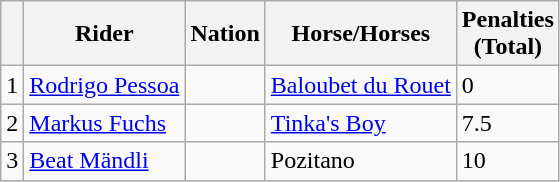<table class="wikitable">
<tr>
<th></th>
<th>Rider</th>
<th>Nation</th>
<th>Horse/Horses</th>
<th>Penalties<br>(Total)</th>
</tr>
<tr>
<td>1</td>
<td><a href='#'>Rodrigo Pessoa</a></td>
<td></td>
<td><a href='#'>Baloubet du Rouet</a></td>
<td>0</td>
</tr>
<tr>
<td>2</td>
<td><a href='#'>Markus Fuchs</a></td>
<td></td>
<td><a href='#'>Tinka's Boy</a></td>
<td>7.5</td>
</tr>
<tr>
<td>3</td>
<td><a href='#'>Beat Mändli</a></td>
<td></td>
<td>Pozitano</td>
<td>10</td>
</tr>
</table>
